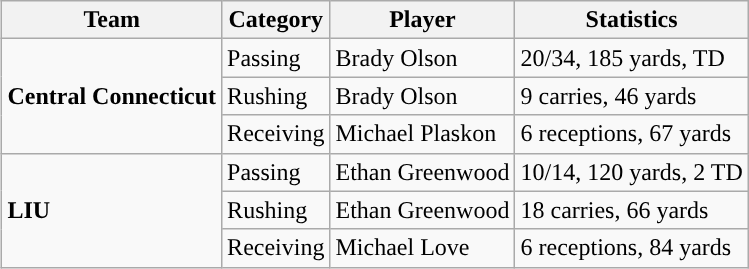<table class="wikitable" style="float: right;">
<tr>
<th>Team</th>
<th>Category</th>
<th>Player</th>
<th>Statistics</th>
</tr>
<tr>
<td rowspan=3><strong>Central Connecticut</strong></td>
<td>Passing</td>
<td>Brady Olson</td>
<td>20/34, 185 yards, TD</td>
</tr>
<tr>
<td>Rushing</td>
<td>Brady Olson</td>
<td>9 carries, 46 yards</td>
</tr>
<tr>
<td>Receiving</td>
<td>Michael Plaskon</td>
<td>6 receptions, 67 yards</td>
</tr>
<tr>
<td rowspan=3><strong>LIU</strong></td>
<td>Passing</td>
<td>Ethan Greenwood</td>
<td>10/14, 120 yards, 2 TD</td>
</tr>
<tr>
<td>Rushing</td>
<td>Ethan Greenwood</td>
<td>18 carries, 66 yards</td>
</tr>
<tr>
<td>Receiving</td>
<td>Michael Love</td>
<td>6 receptions, 84 yards</td>
</tr>
</table>
